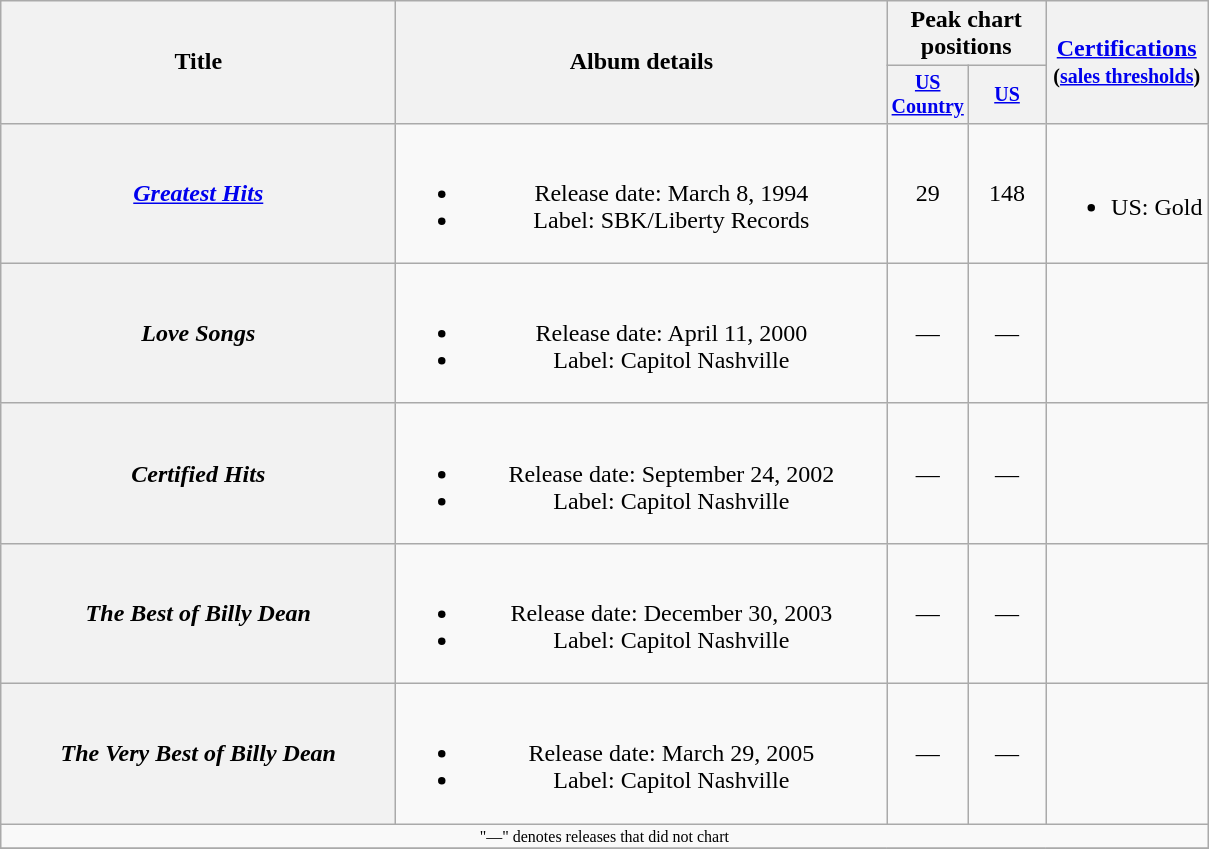<table class="wikitable plainrowheaders" style="text-align:center;">
<tr>
<th rowspan="2" style="width:16em;">Title</th>
<th rowspan="2" style="width:20em;">Album details</th>
<th colspan="2">Peak chart<br>positions</th>
<th rowspan="2"><a href='#'>Certifications</a><br><small>(<a href='#'>sales thresholds</a>)</small></th>
</tr>
<tr style="font-size:smaller;">
<th width="45"><a href='#'>US Country</a><br></th>
<th width="45"><a href='#'>US</a><br></th>
</tr>
<tr>
<th scope="row"><em><a href='#'>Greatest Hits</a></em></th>
<td><br><ul><li>Release date: March 8, 1994</li><li>Label: SBK/Liberty Records</li></ul></td>
<td>29</td>
<td>148</td>
<td align="left"><br><ul><li>US: Gold</li></ul></td>
</tr>
<tr>
<th scope="row"><em>Love Songs</em></th>
<td><br><ul><li>Release date: April 11, 2000</li><li>Label: Capitol Nashville</li></ul></td>
<td>—</td>
<td>—</td>
<td></td>
</tr>
<tr>
<th scope="row"><em>Certified Hits</em></th>
<td><br><ul><li>Release date: September 24, 2002</li><li>Label: Capitol Nashville</li></ul></td>
<td>—</td>
<td>—</td>
<td></td>
</tr>
<tr>
<th scope="row"><em>The Best of Billy Dean</em></th>
<td><br><ul><li>Release date: December 30, 2003</li><li>Label: Capitol Nashville</li></ul></td>
<td>—</td>
<td>—</td>
<td></td>
</tr>
<tr>
<th scope="row"><em>The Very Best of Billy Dean</em></th>
<td><br><ul><li>Release date: March 29, 2005</li><li>Label: Capitol Nashville</li></ul></td>
<td>—</td>
<td>—</td>
<td></td>
</tr>
<tr>
<td colspan="5" style="font-size:8pt">"—" denotes releases that did not chart</td>
</tr>
<tr>
</tr>
</table>
